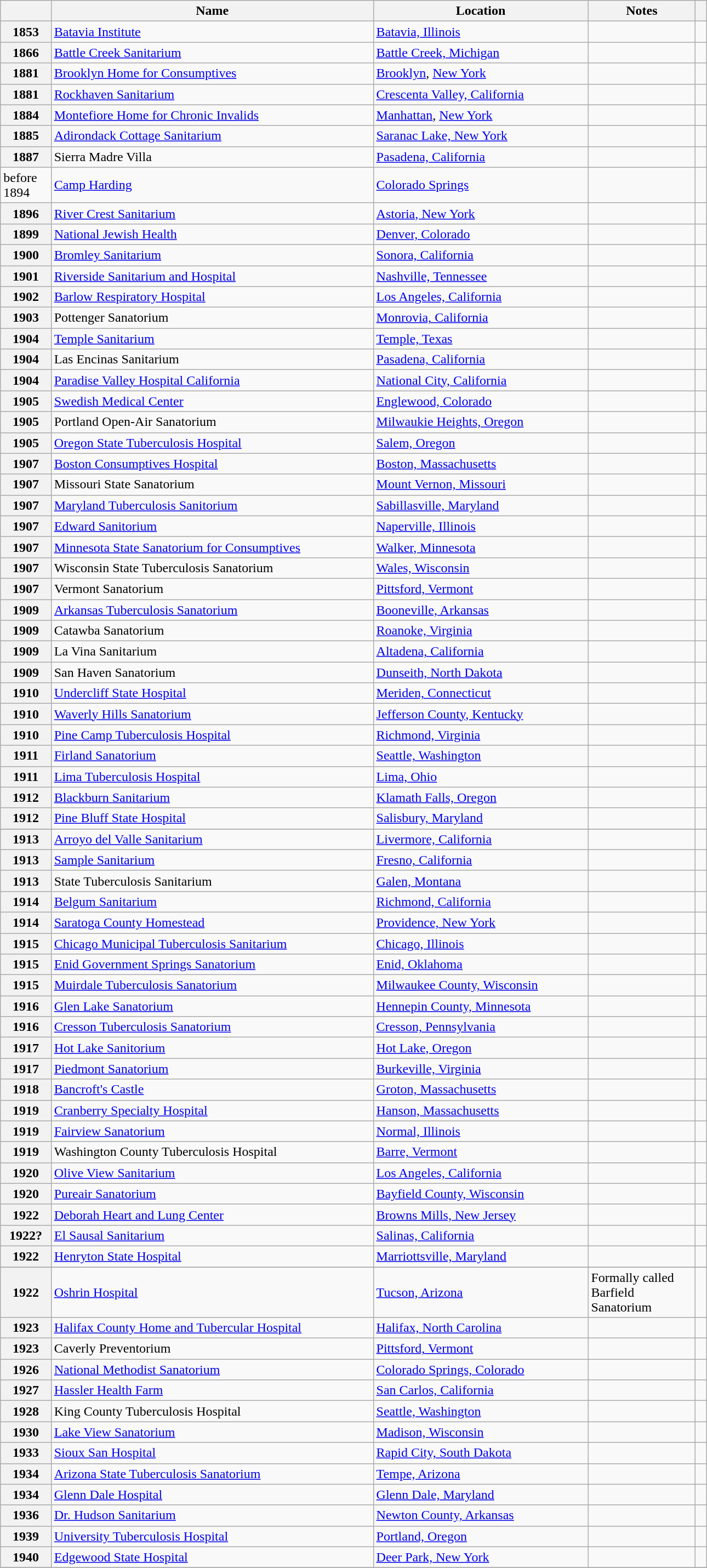<table class="wikitable sortable plainrowheaders" style="width:68%">
<tr>
<th style="width:3%;"></th>
<th style="width:30%;">Name</th>
<th style="width:20%;">Location</th>
<th style="width:10%">Notes</th>
<th style="width:1%;" class="unsortable"></th>
</tr>
<tr>
<th scope="row">1853</th>
<td><a href='#'>Batavia Institute</a></td>
<td><a href='#'>Batavia, Illinois</a></td>
<td></td>
<td style=text-align:center></td>
</tr>
<tr>
<th scope="row">1866</th>
<td><a href='#'>Battle Creek Sanitarium</a></td>
<td><a href='#'>Battle Creek, Michigan</a></td>
<td></td>
<td style=text-align:Center></td>
</tr>
<tr>
<th scope="row">1881</th>
<td><a href='#'>Brooklyn Home for Consumptives</a></td>
<td><a href='#'>Brooklyn</a>, <a href='#'>New York</a></td>
<td></td>
<td style="text-align:center;"></td>
</tr>
<tr>
<th scope="row">1881</th>
<td><a href='#'>Rockhaven Sanitarium</a></td>
<td><a href='#'>Crescenta Valley, California</a></td>
<td></td>
<td style="text-align:center;"></td>
</tr>
<tr>
<th scope="row">1884</th>
<td><a href='#'>Montefiore Home for Chronic Invalids</a></td>
<td><a href='#'>Manhattan</a>, <a href='#'>New York</a></td>
<td></td>
<td style=text-align:center></td>
</tr>
<tr>
<th scope="row">1885</th>
<td><a href='#'>Adirondack Cottage Sanitarium</a></td>
<td><a href='#'>Saranac Lake, New York</a></td>
<td></td>
<td style=text-align:center></td>
</tr>
<tr>
<th scope="row">1887</th>
<td>Sierra Madre Villa</td>
<td><a href='#'>Pasadena, California</a></td>
<td></td>
<td style=text-align:center></td>
</tr>
<tr>
<td>before 1894</td>
<td><a href='#'>Camp Harding</a></td>
<td><a href='#'>Colorado Springs</a></td>
<td></td>
<td></td>
</tr>
<tr>
<th scope="row">1896</th>
<td><a href='#'>River Crest Sanitarium</a></td>
<td><a href='#'>Astoria, New York</a></td>
<td></td>
<td style="text-align:Center"></td>
</tr>
<tr>
<th scope="row">1899</th>
<td><a href='#'>National Jewish Health</a></td>
<td><a href='#'>Denver, Colorado</a></td>
<td></td>
<td style=text-align:center></td>
</tr>
<tr>
<th scope="row">1900</th>
<td><a href='#'>Bromley Sanitarium</a></td>
<td><a href='#'>Sonora, California</a></td>
<td></td>
<td style=text-align:Center></td>
</tr>
<tr>
<th scope="row">1901</th>
<td><a href='#'>Riverside Sanitarium and Hospital</a></td>
<td><a href='#'>Nashville, Tennessee</a></td>
<td></td>
<td style=text-align:center></td>
</tr>
<tr>
<th scope="row">1902</th>
<td><a href='#'>Barlow Respiratory Hospital</a></td>
<td><a href='#'>Los Angeles, California</a></td>
<td></td>
<td style=text-align:center></td>
</tr>
<tr>
<th scope="row">1903</th>
<td>Pottenger Sanatorium</td>
<td><a href='#'>Monrovia, California</a></td>
<td></td>
<td style=text-align:Center></td>
</tr>
<tr>
<th scope="row">1904</th>
<td><a href='#'>Temple Sanitarium</a></td>
<td><a href='#'>Temple, Texas</a></td>
<td></td>
<td style=text-align:center></td>
</tr>
<tr>
<th scope="row">1904</th>
<td>Las Encinas Sanitarium</td>
<td><a href='#'>Pasadena, California</a></td>
<td></td>
<td style=text-align:center></td>
</tr>
<tr>
<th scope="row">1904</th>
<td><a href='#'>Paradise Valley Hospital California</a></td>
<td><a href='#'>National City, California</a></td>
<td></td>
<td style=text-align:center></td>
</tr>
<tr>
<th scope="row">1905</th>
<td><a href='#'>Swedish Medical Center</a></td>
<td><a href='#'>Englewood, Colorado</a></td>
<td></td>
<td style=text-align:center></td>
</tr>
<tr>
<th scope="row">1905</th>
<td>Portland Open-Air Sanatorium</td>
<td><a href='#'>Milwaukie Heights, Oregon</a></td>
<td></td>
<td style=text-align:center></td>
</tr>
<tr>
<th scope="row">1905</th>
<td><a href='#'>Oregon State Tuberculosis Hospital</a></td>
<td><a href='#'>Salem, Oregon</a></td>
<td></td>
<td style=text-align:center></td>
</tr>
<tr>
<th scope="row">1907</th>
<td><a href='#'>Boston Consumptives Hospital</a></td>
<td><a href='#'>Boston, Massachusetts</a></td>
<td></td>
<td style=text-align:center></td>
</tr>
<tr>
<th scope="row">1907</th>
<td>Missouri State Sanatorium</td>
<td><a href='#'>Mount Vernon, Missouri</a></td>
<td></td>
<td style=text-align:center></td>
</tr>
<tr>
<th scope="row">1907</th>
<td><a href='#'>Maryland Tuberculosis Sanitorium</a></td>
<td><a href='#'>Sabillasville, Maryland</a></td>
<td></td>
<td style=text-align:center></td>
</tr>
<tr>
<th scope="row">1907</th>
<td><a href='#'>Edward Sanitorium</a></td>
<td><a href='#'>Naperville, Illinois</a></td>
<td></td>
<td style=text-align:center></td>
</tr>
<tr>
<th scope="row">1907</th>
<td><a href='#'>Minnesota State Sanatorium for Consumptives</a></td>
<td><a href='#'>Walker, Minnesota</a></td>
<td></td>
<td style=text-align:center></td>
</tr>
<tr>
<th scope="row">1907</th>
<td>Wisconsin State Tuberculosis Sanatorium</td>
<td><a href='#'>Wales, Wisconsin</a></td>
<td></td>
<td style="text-align:center;"></td>
</tr>
<tr>
<th scope="row">1907</th>
<td>Vermont Sanatorium</td>
<td><a href='#'>Pittsford, Vermont</a></td>
<td></td>
<td style="text-align:center;"></td>
</tr>
<tr>
<th scope="row">1909</th>
<td><a href='#'>Arkansas Tuberculosis Sanatorium</a></td>
<td><a href='#'>Booneville, Arkansas</a></td>
<td></td>
<td style=text-align:center></td>
</tr>
<tr>
<th scope="row">1909</th>
<td>Catawba Sanatorium</td>
<td><a href='#'>Roanoke, Virginia</a></td>
<td></td>
<td style="text-align:center;"></td>
</tr>
<tr>
<th scope="row">1909</th>
<td>La Vina Sanitarium</td>
<td><a href='#'>Altadena, California</a></td>
<td></td>
<td style=text-align:center></td>
</tr>
<tr>
<th scope="row">1909</th>
<td>San Haven Sanatorium</td>
<td><a href='#'>Dunseith, North Dakota</a></td>
<td></td>
<td style="text-align:center;"></td>
</tr>
<tr>
<th scope="row">1910</th>
<td><a href='#'>Undercliff State Hospital</a></td>
<td><a href='#'>Meriden, Connecticut</a></td>
<td></td>
<td style=text-align:center></td>
</tr>
<tr>
<th scope="row">1910</th>
<td><a href='#'>Waverly Hills Sanatorium</a></td>
<td><a href='#'>Jefferson County, Kentucky</a></td>
<td></td>
<td style=text-align:center></td>
</tr>
<tr>
<th scope="row">1910</th>
<td><a href='#'>Pine Camp Tuberculosis Hospital</a></td>
<td><a href='#'>Richmond, Virginia</a></td>
<td></td>
<td style=text-align:center></td>
</tr>
<tr>
<th scope="row">1911</th>
<td><a href='#'>Firland Sanatorium</a></td>
<td><a href='#'>Seattle, Washington</a></td>
<td></td>
<td style="text-align:center;"></td>
</tr>
<tr>
<th scope="row">1911</th>
<td><a href='#'>Lima Tuberculosis Hospital</a></td>
<td><a href='#'>Lima, Ohio</a></td>
<td></td>
<td></td>
</tr>
<tr>
<th scope="row">1912</th>
<td><a href='#'>Blackburn Sanitarium</a></td>
<td><a href='#'>Klamath Falls, Oregon</a></td>
<td></td>
<td style=text-align:center></td>
</tr>
<tr>
<th scope="row">1912</th>
<td><a href='#'>Pine Bluff State Hospital</a></td>
<td><a href='#'>Salisbury, Maryland</a></td>
<td></td>
<td style=text-align:center></td>
</tr>
<tr>
</tr>
<tr>
<th scope="row">1913</th>
<td><a href='#'>Arroyo del Valle Sanitarium</a></td>
<td><a href='#'>Livermore, California</a></td>
<td></td>
<td style=text-align:center></td>
</tr>
<tr>
<th scope="row">1913</th>
<td><a href='#'>Sample Sanitarium</a></td>
<td><a href='#'>Fresno, California</a></td>
<td></td>
<td style=text-align:center></td>
</tr>
<tr>
<th scope="row">1913</th>
<td>State Tuberculosis Sanitarium</td>
<td><a href='#'>Galen, Montana</a></td>
<td></td>
<td style="text-align:center;"></td>
</tr>
<tr>
<th scope="row">1914</th>
<td><a href='#'>Belgum Sanitarium</a></td>
<td><a href='#'>Richmond, California</a></td>
<td></td>
<td style=text-align:center></td>
</tr>
<tr>
<th scope="row">1914</th>
<td><a href='#'>Saratoga County Homestead</a></td>
<td><a href='#'>Providence, New York</a></td>
<td></td>
<td style=text-align:center></td>
</tr>
<tr>
<th scope="row">1915</th>
<td><a href='#'>Chicago Municipal Tuberculosis Sanitarium</a></td>
<td><a href='#'>Chicago, Illinois</a></td>
<td></td>
<td style=text-align:center></td>
</tr>
<tr>
<th scope="row">1915</th>
<td><a href='#'>Enid Government Springs Sanatorium</a></td>
<td><a href='#'>Enid, Oklahoma</a></td>
<td></td>
<td style=text-align:center></td>
</tr>
<tr>
<th scope="row">1915</th>
<td><a href='#'>Muirdale Tuberculosis Sanatorium</a></td>
<td><a href='#'>Milwaukee County, Wisconsin</a></td>
<td></td>
<td style=text-align:center></td>
</tr>
<tr>
<th scope="row">1916</th>
<td><a href='#'>Glen Lake Sanatorium</a></td>
<td><a href='#'>Hennepin County, Minnesota</a></td>
<td></td>
<td style=text-align:center></td>
</tr>
<tr>
<th scope="row">1916</th>
<td><a href='#'>Cresson Tuberculosis Sanatorium</a></td>
<td><a href='#'>Cresson, Pennsylvania</a></td>
<td></td>
<td style=text-align:center></td>
</tr>
<tr>
<th scope="row">1917</th>
<td><a href='#'>Hot Lake Sanitorium</a></td>
<td><a href='#'>Hot Lake, Oregon</a></td>
<td></td>
<td style=text-align:center></td>
</tr>
<tr>
<th scope="row">1917</th>
<td><a href='#'>Piedmont Sanatorium</a></td>
<td><a href='#'>Burkeville, Virginia</a></td>
<td></td>
<td style=text-align:center></td>
</tr>
<tr>
<th scope="row">1918</th>
<td><a href='#'>Bancroft's Castle</a></td>
<td><a href='#'>Groton, Massachusetts</a></td>
<td></td>
<td style=text-align:center></td>
</tr>
<tr>
<th scope="row">1919</th>
<td><a href='#'>Cranberry Specialty Hospital</a></td>
<td><a href='#'>Hanson, Massachusetts</a></td>
<td></td>
<td style=text-align:center></td>
</tr>
<tr>
<th scope="row">1919</th>
<td><a href='#'>Fairview Sanatorium</a></td>
<td><a href='#'>Normal, Illinois</a></td>
<td></td>
<td style=text-align:center></td>
</tr>
<tr>
<th scope="row">1919</th>
<td>Washington County Tuberculosis Hospital</td>
<td><a href='#'>Barre, Vermont</a></td>
<td></td>
<td style="text-align:center;"></td>
</tr>
<tr>
<th scope="row">1920</th>
<td><a href='#'>Olive View Sanitarium</a></td>
<td><a href='#'>Los Angeles, California</a></td>
<td></td>
<td style=text-align:center></td>
</tr>
<tr>
<th scope="row">1920</th>
<td><a href='#'>Pureair Sanatorium</a></td>
<td><a href='#'>Bayfield County, Wisconsin</a></td>
<td></td>
<td style=text-align:center></td>
</tr>
<tr>
<th scope="row">1922</th>
<td><a href='#'>Deborah Heart and Lung Center</a></td>
<td><a href='#'>Browns Mills, New Jersey</a></td>
<td></td>
<td style=text-align:center></td>
</tr>
<tr>
<th scope="row">1922?</th>
<td><a href='#'>El Sausal Sanitarium</a></td>
<td><a href='#'>Salinas, California</a></td>
<td></td>
<td style=text-align:center></td>
</tr>
<tr>
<th scope="row">1922</th>
<td><a href='#'>Henryton State Hospital</a></td>
<td><a href='#'>Marriottsville, Maryland</a></td>
<td></td>
<td style=text-align:center></td>
</tr>
<tr>
</tr>
<tr>
<th scope="row">1922</th>
<td><a href='#'>Oshrin Hospital</a></td>
<td><a href='#'>Tucson, Arizona</a></td>
<td>Formally called Barfield Sanatorium</td>
<td style=text-align:center></td>
</tr>
<tr>
<th scope="row">1923</th>
<td><a href='#'>Halifax County Home and Tubercular Hospital</a></td>
<td><a href='#'>Halifax, North Carolina</a></td>
<td></td>
<td style=text-align:center></td>
</tr>
<tr>
<th scope="row">1923</th>
<td>Caverly Preventorium</td>
<td><a href='#'>Pittsford, Vermont</a></td>
<td></td>
<td style="text-align:center;"></td>
</tr>
<tr>
<th scope="row">1926</th>
<td><a href='#'>National Methodist Sanatorium</a></td>
<td><a href='#'>Colorado Springs, Colorado</a></td>
<td></td>
<td style=text-align:center></td>
</tr>
<tr>
<th scope="row">1927</th>
<td><a href='#'>Hassler Health Farm</a></td>
<td><a href='#'>San Carlos, California</a></td>
<td></td>
</tr>
<tr>
<th scope="row">1928</th>
<td>King County Tuberculosis Hospital</td>
<td><a href='#'>Seattle, Washington</a></td>
<td></td>
<td style=text-align:center></td>
</tr>
<tr>
<th scope="row">1930</th>
<td><a href='#'>Lake View Sanatorium</a></td>
<td><a href='#'>Madison, Wisconsin</a></td>
<td></td>
<td style=text-align:center></td>
</tr>
<tr>
<th scope="row">1933</th>
<td><a href='#'>Sioux San Hospital</a></td>
<td><a href='#'>Rapid City, South Dakota</a></td>
<td></td>
<td style=text-align:center></td>
</tr>
<tr>
<th scope="row">1934</th>
<td><a href='#'>Arizona State Tuberculosis Sanatorium</a></td>
<td><a href='#'>Tempe, Arizona</a></td>
<td></td>
<td style="text-align:center;"></td>
</tr>
<tr>
<th scope="row">1934</th>
<td><a href='#'>Glenn Dale Hospital</a></td>
<td><a href='#'>Glenn Dale, Maryland</a></td>
<td></td>
<td style=text-align:center></td>
</tr>
<tr>
<th scope="row">1936</th>
<td><a href='#'>Dr. Hudson Sanitarium</a></td>
<td><a href='#'>Newton County, Arkansas</a></td>
<td></td>
<td style=text-align:center></td>
</tr>
<tr>
<th scope="row">1939</th>
<td><a href='#'>University Tuberculosis Hospital</a></td>
<td><a href='#'>Portland, Oregon</a></td>
<td></td>
<td style=text-align:center></td>
</tr>
<tr>
<th scope="row">1940</th>
<td><a href='#'>Edgewood State Hospital</a></td>
<td><a href='#'>Deer Park, New York</a></td>
<td></td>
<td style=text-align:center></td>
</tr>
<tr>
</tr>
</table>
